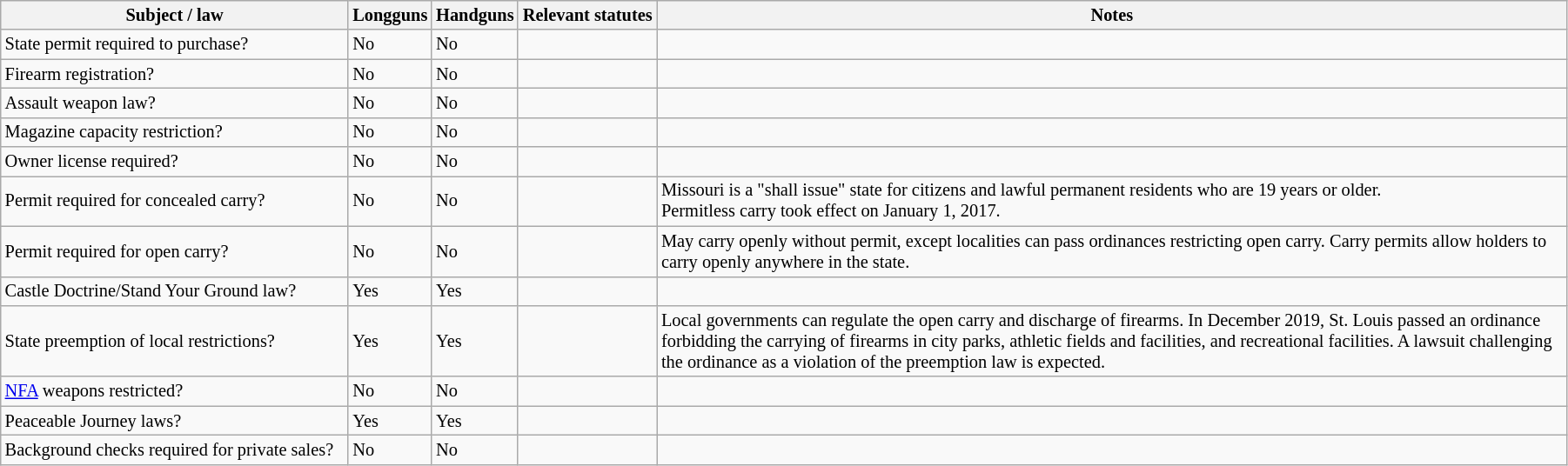<table class="wikitable" style="font-size:85%; width:95%;">
<tr>
<th scope="col" style="width:260px;">Subject / law</th>
<th scope="col" style="width:50px;">Longguns</th>
<th scope="col" style="width:50px;">Handguns</th>
<th scope="col" style="width:100px;">Relevant statutes</th>
<th>Notes</th>
</tr>
<tr>
<td>State permit required to purchase?</td>
<td>No</td>
<td>No</td>
<td></td>
<td></td>
</tr>
<tr>
<td>Firearm registration?</td>
<td>No</td>
<td>No</td>
<td></td>
<td></td>
</tr>
<tr>
<td>Assault weapon law?</td>
<td>No</td>
<td>No</td>
<td></td>
<td></td>
</tr>
<tr>
<td>Magazine capacity restriction?</td>
<td>No</td>
<td>No</td>
<td></td>
<td></td>
</tr>
<tr>
<td>Owner license required?</td>
<td>No</td>
<td>No</td>
<td></td>
<td></td>
</tr>
<tr>
<td>Permit required for concealed carry?</td>
<td>No</td>
<td>No</td>
<td></td>
<td>Missouri is a "shall issue" state for citizens and lawful permanent residents who are 19 years or older.<br>Permitless carry took effect on January 1, 2017.</td>
</tr>
<tr>
<td>Permit required for open carry?</td>
<td>No</td>
<td>No</td>
<td><br></td>
<td>May carry openly without permit, except localities can pass ordinances restricting open carry. Carry permits allow holders to carry openly anywhere in the state.</td>
</tr>
<tr>
<td>Castle Doctrine/Stand Your Ground law?</td>
<td>Yes</td>
<td>Yes</td>
<td></td>
<td></td>
</tr>
<tr>
<td>State preemption of local restrictions?</td>
<td>Yes</td>
<td>Yes</td>
<td></td>
<td>Local governments can regulate the open carry and discharge of firearms. In December 2019, St. Louis passed an ordinance forbidding the carrying of firearms in city parks, athletic fields and facilities, and recreational facilities. A lawsuit challenging the ordinance as a violation of the preemption law is expected.</td>
</tr>
<tr>
<td><a href='#'>NFA</a> weapons restricted?</td>
<td>No</td>
<td>No</td>
<td></td>
<td></td>
</tr>
<tr>
<td>Peaceable Journey laws?</td>
<td>Yes</td>
<td>Yes</td>
<td></td>
<td></td>
</tr>
<tr>
<td>Background checks required for private sales?</td>
<td>No</td>
<td>No</td>
<td></td>
<td></td>
</tr>
</table>
